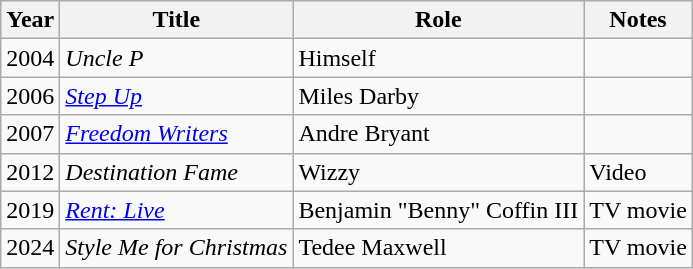<table class="wikitable sortable">
<tr>
<th>Year</th>
<th>Title</th>
<th>Role</th>
<th>Notes</th>
</tr>
<tr>
<td>2004</td>
<td><em>Uncle P</em></td>
<td>Himself</td>
<td></td>
</tr>
<tr>
<td>2006</td>
<td><em><a href='#'>Step Up</a></em></td>
<td>Miles Darby</td>
<td></td>
</tr>
<tr>
<td>2007</td>
<td><em><a href='#'>Freedom Writers</a></em></td>
<td>Andre Bryant</td>
<td></td>
</tr>
<tr>
<td>2012</td>
<td><em>Destination Fame</em></td>
<td>Wizzy</td>
<td>Video</td>
</tr>
<tr>
<td>2019</td>
<td><em><a href='#'>Rent: Live</a></em></td>
<td>Benjamin "Benny" Coffin III</td>
<td>TV movie</td>
</tr>
<tr>
<td>2024</td>
<td><em>Style Me for Christmas</em></td>
<td>Tedee Maxwell</td>
<td>TV movie</td>
</tr>
</table>
